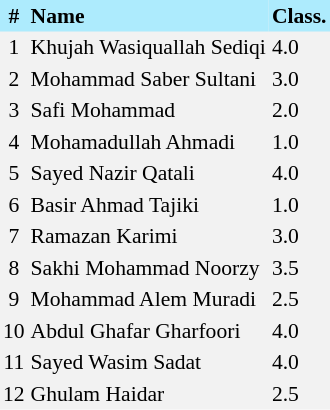<table border=0 cellpadding=2 cellspacing=0  |- bgcolor=#F2F2F2 style="text-align:center; font-size:90%;">
<tr bgcolor=#ADEBFD>
<th>#</th>
<th align=left>Name</th>
<th align=left>Class.</th>
</tr>
<tr>
<td>1</td>
<td align=left>Khujah Wasiquallah Sediqi</td>
<td align=left>4.0</td>
</tr>
<tr>
<td>2</td>
<td align=left>Mohammad Saber Sultani</td>
<td align=left>3.0</td>
</tr>
<tr>
<td>3</td>
<td align=left>Safi Mohammad</td>
<td align=left>2.0</td>
</tr>
<tr>
<td>4</td>
<td align=left>Mohamadullah Ahmadi</td>
<td align=left>1.0</td>
</tr>
<tr>
<td>5</td>
<td align=left>Sayed Nazir Qatali</td>
<td align=left>4.0</td>
</tr>
<tr>
<td>6</td>
<td align=left>Basir Ahmad Tajiki</td>
<td align=left>1.0</td>
</tr>
<tr>
<td>7</td>
<td align=left>Ramazan Karimi</td>
<td align=left>3.0</td>
</tr>
<tr>
<td>8</td>
<td align=left>Sakhi Mohammad Noorzy</td>
<td align=left>3.5</td>
</tr>
<tr>
<td>9</td>
<td align=left>Mohammad Alem Muradi</td>
<td align=left>2.5</td>
</tr>
<tr>
<td>10</td>
<td align=left>Abdul Ghafar Gharfoori</td>
<td align=left>4.0</td>
</tr>
<tr>
<td>11</td>
<td align=left>Sayed Wasim Sadat</td>
<td align=left>4.0</td>
</tr>
<tr>
<td>12</td>
<td align=left>Ghulam Haidar</td>
<td align=left>2.5</td>
</tr>
</table>
